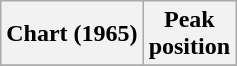<table class="wikitable sortable plainrowheaders" style="text-align:center">
<tr>
<th scope="col">Chart (1965)</th>
<th scope="col">Peak<br>position</th>
</tr>
<tr>
</tr>
</table>
